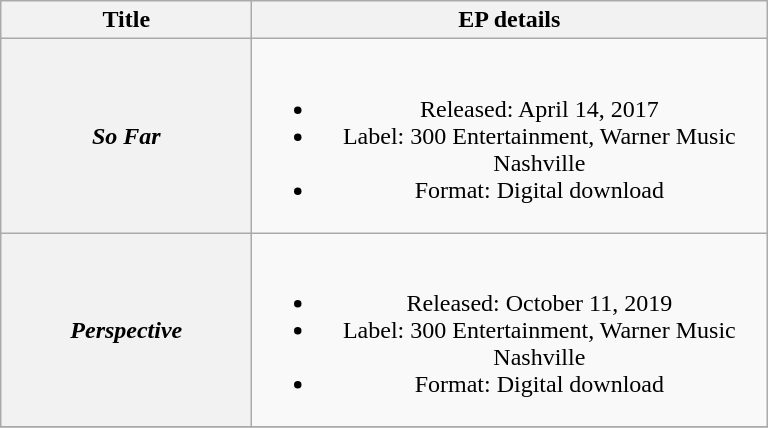<table class="wikitable plainrowheaders" style="text-align:center;">
<tr>
<th scope="col" style="width:10em;">Title</th>
<th scope="col" style="width:21em;">EP details</th>
</tr>
<tr>
<th scope="row"><em>So Far</em></th>
<td><br><ul><li>Released: April 14, 2017</li><li>Label: 300 Entertainment, Warner Music Nashville</li><li>Format: Digital download</li></ul></td>
</tr>
<tr>
<th scope="row"><em>Perspective</em></th>
<td><br><ul><li>Released: October 11, 2019</li><li>Label: 300 Entertainment, Warner Music Nashville</li><li>Format: Digital download</li></ul></td>
</tr>
<tr>
</tr>
</table>
